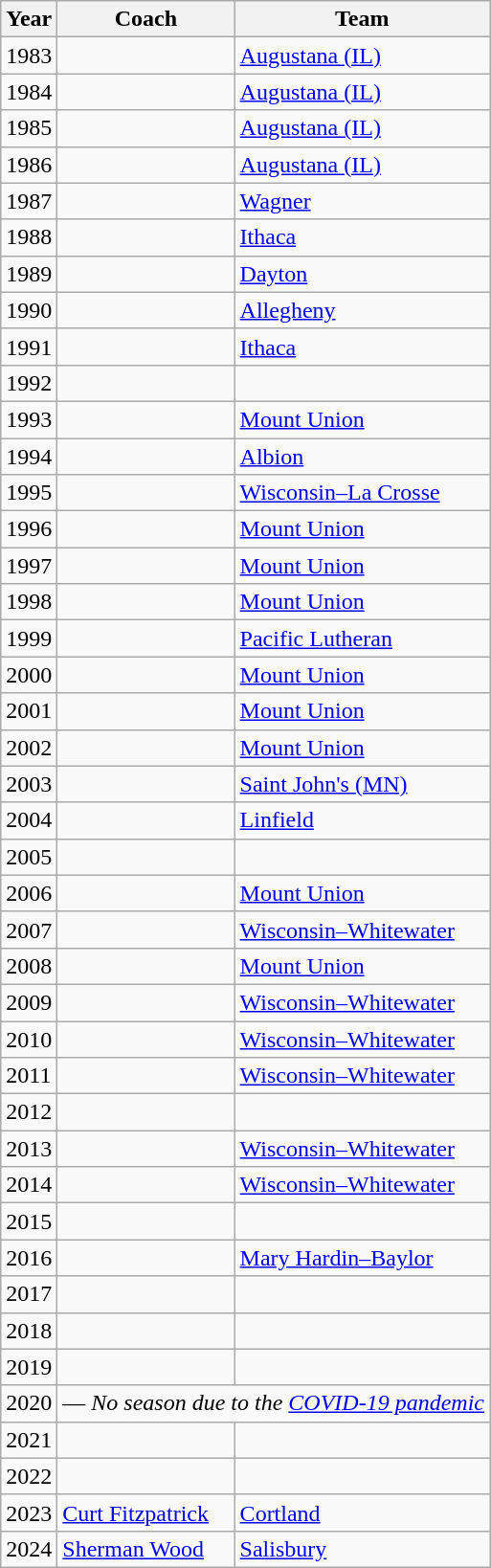<table class="wikitable sortable">
<tr>
<th>Year</th>
<th>Coach</th>
<th>Team</th>
</tr>
<tr>
<td>1983</td>
<td></td>
<td><a href='#'>Augustana (IL)</a></td>
</tr>
<tr>
<td>1984</td>
<td></td>
<td><a href='#'>Augustana (IL)</a></td>
</tr>
<tr>
<td>1985</td>
<td></td>
<td><a href='#'>Augustana (IL)</a></td>
</tr>
<tr>
<td>1986</td>
<td></td>
<td><a href='#'>Augustana (IL)</a></td>
</tr>
<tr>
<td>1987</td>
<td></td>
<td><a href='#'>Wagner</a></td>
</tr>
<tr>
<td>1988</td>
<td></td>
<td><a href='#'>Ithaca</a></td>
</tr>
<tr>
<td>1989</td>
<td></td>
<td><a href='#'>Dayton</a></td>
</tr>
<tr>
<td>1990</td>
<td></td>
<td><a href='#'>Allegheny</a></td>
</tr>
<tr>
<td>1991</td>
<td></td>
<td><a href='#'>Ithaca</a></td>
</tr>
<tr>
<td>1992</td>
<td></td>
<td></td>
</tr>
<tr>
<td>1993</td>
<td></td>
<td><a href='#'>Mount Union</a></td>
</tr>
<tr>
<td>1994</td>
<td></td>
<td><a href='#'>Albion</a></td>
</tr>
<tr>
<td>1995</td>
<td></td>
<td><a href='#'>Wisconsin–La Crosse</a></td>
</tr>
<tr>
<td>1996</td>
<td></td>
<td><a href='#'>Mount Union</a></td>
</tr>
<tr>
<td>1997</td>
<td></td>
<td><a href='#'>Mount Union</a></td>
</tr>
<tr>
<td>1998</td>
<td></td>
<td><a href='#'>Mount Union</a></td>
</tr>
<tr>
<td>1999</td>
<td></td>
<td><a href='#'>Pacific Lutheran</a></td>
</tr>
<tr>
<td>2000</td>
<td></td>
<td><a href='#'>Mount Union</a></td>
</tr>
<tr>
<td>2001</td>
<td></td>
<td><a href='#'>Mount Union</a></td>
</tr>
<tr>
<td>2002</td>
<td></td>
<td><a href='#'>Mount Union</a></td>
</tr>
<tr>
<td>2003</td>
<td></td>
<td><a href='#'>Saint John's (MN)</a></td>
</tr>
<tr>
<td>2004</td>
<td></td>
<td><a href='#'>Linfield</a></td>
</tr>
<tr>
<td>2005</td>
<td></td>
<td></td>
</tr>
<tr>
<td>2006</td>
<td></td>
<td><a href='#'>Mount Union</a></td>
</tr>
<tr>
<td>2007</td>
<td></td>
<td><a href='#'>Wisconsin–Whitewater</a></td>
</tr>
<tr>
<td>2008</td>
<td></td>
<td><a href='#'>Mount Union</a></td>
</tr>
<tr>
<td>2009</td>
<td></td>
<td><a href='#'>Wisconsin–Whitewater</a></td>
</tr>
<tr>
<td>2010</td>
<td></td>
<td><a href='#'>Wisconsin–Whitewater</a></td>
</tr>
<tr>
<td>2011</td>
<td></td>
<td><a href='#'>Wisconsin–Whitewater</a></td>
</tr>
<tr>
<td>2012</td>
<td></td>
<td></td>
</tr>
<tr>
<td>2013</td>
<td></td>
<td><a href='#'>Wisconsin–Whitewater</a></td>
</tr>
<tr>
<td>2014</td>
<td></td>
<td><a href='#'>Wisconsin–Whitewater</a></td>
</tr>
<tr>
<td>2015</td>
<td></td>
<td></td>
</tr>
<tr>
<td>2016</td>
<td></td>
<td><a href='#'>Mary Hardin–Baylor</a></td>
</tr>
<tr>
<td>2017</td>
<td></td>
<td></td>
</tr>
<tr>
<td>2018</td>
<td></td>
<td></td>
</tr>
<tr>
<td>2019</td>
<td></td>
<td></td>
</tr>
<tr>
<td>2020</td>
<td align="center" colspan=2><span>—</span> <em>No season due to the <a href='#'>COVID-19 pandemic</a></em></td>
</tr>
<tr>
<td>2021</td>
<td></td>
<td></td>
</tr>
<tr>
<td>2022</td>
<td></td>
<td></td>
</tr>
<tr>
<td>2023</td>
<td><a href='#'>Curt Fitzpatrick</a></td>
<td><a href='#'>Cortland</a></td>
</tr>
<tr>
<td>2024</td>
<td><a href='#'>Sherman Wood</a></td>
<td><a href='#'>Salisbury</a></td>
</tr>
</table>
